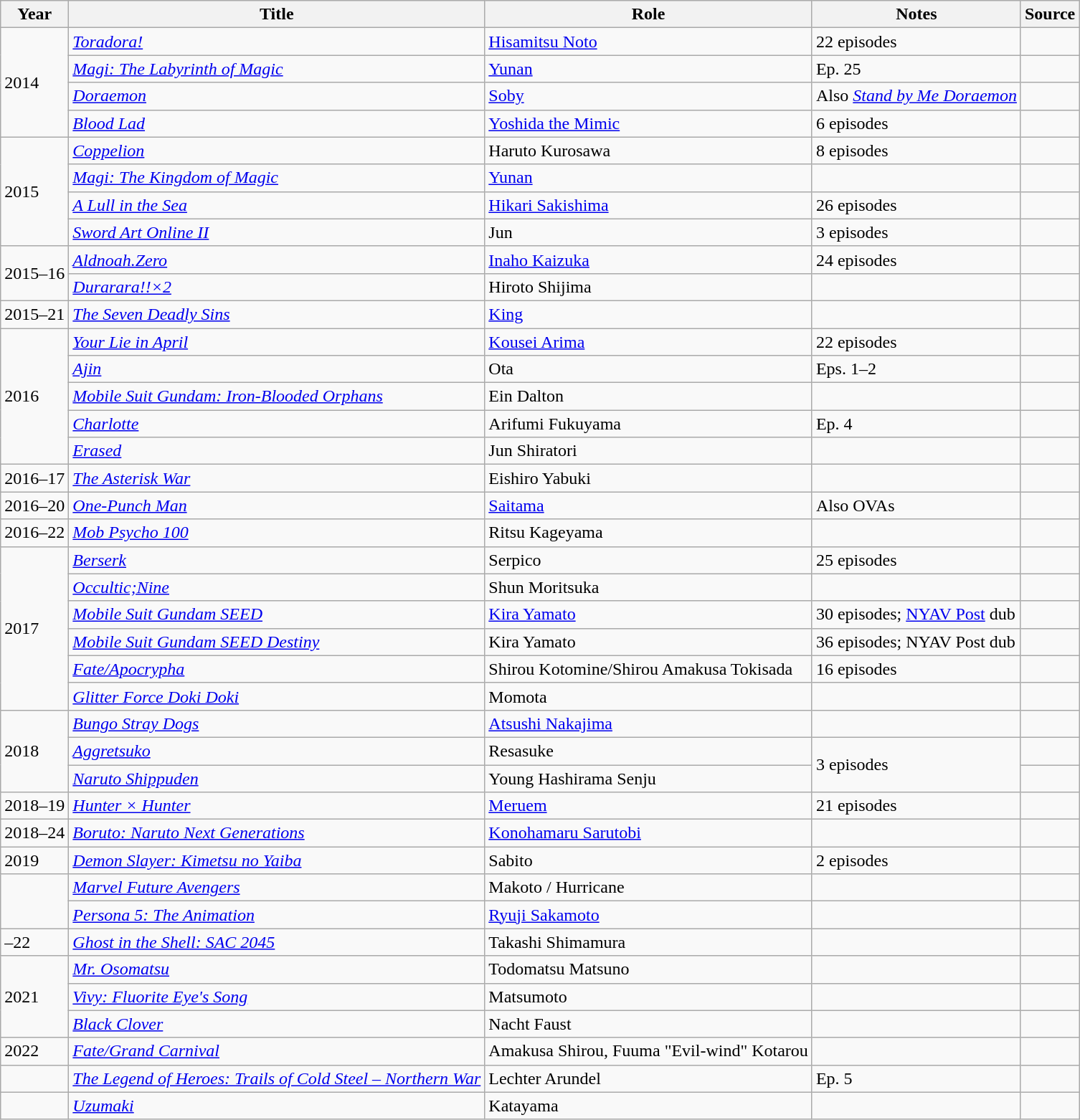<table class="wikitable sortable plainrowheaders">
<tr>
<th>Year</th>
<th>Title</th>
<th>Role</th>
<th>Notes</th>
<th>Source</th>
</tr>
<tr>
<td rowspan="4">2014</td>
<td><em><a href='#'>Toradora!</a></em></td>
<td><a href='#'>Hisamitsu Noto</a></td>
<td>22 episodes</td>
<td></td>
</tr>
<tr>
<td><em><a href='#'>Magi: The Labyrinth of Magic</a></em></td>
<td><a href='#'>Yunan</a></td>
<td>Ep. 25</td>
<td></td>
</tr>
<tr>
<td><em><a href='#'>Doraemon</a></em></td>
<td><a href='#'>Soby</a></td>
<td>Also <em><a href='#'>Stand by Me Doraemon</a></em></td>
<td></td>
</tr>
<tr>
<td><em><a href='#'>Blood Lad</a></em></td>
<td><a href='#'>Yoshida the Mimic</a></td>
<td>6 episodes</td>
<td></td>
</tr>
<tr>
<td rowspan="4">2015</td>
<td><em><a href='#'>Coppelion</a></em></td>
<td>Haruto Kurosawa</td>
<td>8 episodes</td>
<td></td>
</tr>
<tr>
<td><em><a href='#'>Magi: The Kingdom of Magic</a></em></td>
<td><a href='#'>Yunan</a></td>
<td></td>
<td></td>
</tr>
<tr>
<td><em><a href='#'>A Lull in the Sea</a></em></td>
<td><a href='#'>Hikari Sakishima</a></td>
<td>26 episodes</td>
<td></td>
</tr>
<tr>
<td><em><a href='#'>Sword Art Online II</a></em></td>
<td>Jun</td>
<td>3 episodes</td>
<td></td>
</tr>
<tr>
<td rowspan="2">2015–16</td>
<td><em><a href='#'>Aldnoah.Zero</a></em></td>
<td><a href='#'>Inaho Kaizuka</a></td>
<td>24 episodes</td>
<td></td>
</tr>
<tr>
<td><em><a href='#'>Durarara!!×2</a></em></td>
<td>Hiroto Shijima</td>
<td></td>
<td></td>
</tr>
<tr>
<td>2015–21</td>
<td><em><a href='#'>The Seven Deadly Sins</a></em></td>
<td><a href='#'>King</a></td>
<td></td>
<td></td>
</tr>
<tr>
<td rowspan="5">2016</td>
<td><em><a href='#'>Your Lie in April</a></em></td>
<td><a href='#'>Kousei Arima</a></td>
<td>22 episodes</td>
<td></td>
</tr>
<tr>
<td><em><a href='#'>Ajin</a></em></td>
<td>Ota</td>
<td>Eps. 1–2</td>
<td></td>
</tr>
<tr>
<td><em><a href='#'>Mobile Suit Gundam: Iron-Blooded Orphans</a></em></td>
<td>Ein Dalton</td>
<td></td>
<td></td>
</tr>
<tr>
<td><em><a href='#'>Charlotte</a></em></td>
<td>Arifumi Fukuyama</td>
<td>Ep. 4</td>
<td></td>
</tr>
<tr>
<td><em><a href='#'>Erased</a></em></td>
<td>Jun Shiratori</td>
<td></td>
<td></td>
</tr>
<tr>
<td>2016–17</td>
<td><em><a href='#'>The Asterisk War</a></em></td>
<td>Eishiro Yabuki</td>
<td></td>
<td></td>
</tr>
<tr>
<td>2016–20</td>
<td><em><a href='#'>One-Punch Man</a></em></td>
<td><a href='#'>Saitama</a></td>
<td>Also OVAs</td>
<td></td>
</tr>
<tr>
<td>2016–22</td>
<td><em><a href='#'>Mob Psycho 100</a></em></td>
<td>Ritsu Kageyama</td>
<td></td>
<td></td>
</tr>
<tr>
<td rowspan="6">2017</td>
<td><em><a href='#'>Berserk</a></em></td>
<td>Serpico</td>
<td>25 episodes</td>
<td></td>
</tr>
<tr>
<td><em><a href='#'>Occultic;Nine</a></em></td>
<td>Shun Moritsuka</td>
<td></td>
<td></td>
</tr>
<tr>
<td><em><a href='#'>Mobile Suit Gundam SEED</a></em></td>
<td><a href='#'>Kira Yamato</a></td>
<td>30 episodes; <a href='#'>NYAV Post</a> dub</td>
<td></td>
</tr>
<tr>
<td><em><a href='#'>Mobile Suit Gundam SEED Destiny</a></em></td>
<td>Kira Yamato</td>
<td>36 episodes; NYAV Post dub</td>
<td></td>
</tr>
<tr>
<td><em><a href='#'>Fate/Apocrypha</a></em></td>
<td>Shirou Kotomine/Shirou Amakusa Tokisada</td>
<td>16 episodes</td>
<td></td>
</tr>
<tr>
<td><a href='#'><em>Glitter Force Doki Doki</em></a></td>
<td>Momota</td>
<td></td>
<td></td>
</tr>
<tr>
<td rowspan="3">2018</td>
<td><em><a href='#'>Bungo Stray Dogs</a></em></td>
<td><a href='#'>Atsushi Nakajima</a></td>
<td></td>
<td></td>
</tr>
<tr>
<td><em><a href='#'>Aggretsuko</a></em></td>
<td>Resasuke</td>
<td rowspan="2">3 episodes</td>
<td></td>
</tr>
<tr>
<td><em><a href='#'>Naruto Shippuden</a></em></td>
<td>Young Hashirama Senju</td>
<td></td>
</tr>
<tr>
<td>2018–19</td>
<td><em><a href='#'>Hunter × Hunter</a></em></td>
<td><a href='#'>Meruem</a></td>
<td>21 episodes</td>
<td></td>
</tr>
<tr>
<td>2018–24</td>
<td><em><a href='#'>Boruto: Naruto Next Generations</a></em></td>
<td><a href='#'>Konohamaru Sarutobi</a></td>
<td></td>
<td></td>
</tr>
<tr>
<td>2019</td>
<td><em><a href='#'>Demon Slayer: Kimetsu no Yaiba</a></em></td>
<td>Sabito</td>
<td>2 episodes</td>
<td></td>
</tr>
<tr>
<td rowspan="2"></td>
<td><em><a href='#'>Marvel Future Avengers</a></em></td>
<td>Makoto / Hurricane</td>
<td></td>
<td></td>
</tr>
<tr>
<td><em><a href='#'>Persona 5: The Animation</a></em></td>
<td><a href='#'>Ryuji Sakamoto</a></td>
<td></td>
<td></td>
</tr>
<tr>
<td>–22</td>
<td><em><a href='#'>Ghost in the Shell: SAC 2045</a></em></td>
<td>Takashi Shimamura</td>
<td></td>
<td></td>
</tr>
<tr>
<td rowspan="3">2021</td>
<td><em><a href='#'>Mr. Osomatsu</a></em></td>
<td>Todomatsu Matsuno</td>
<td></td>
<td></td>
</tr>
<tr>
<td><em><a href='#'>Vivy: Fluorite Eye's Song</a></em></td>
<td>Matsumoto</td>
<td></td>
<td></td>
</tr>
<tr>
<td><em><a href='#'>Black Clover</a></em></td>
<td>Nacht Faust</td>
<td></td>
<td></td>
</tr>
<tr>
<td>2022</td>
<td><em><a href='#'>Fate/Grand Carnival</a></em></td>
<td>Amakusa Shirou, Fuuma "Evil-wind" Kotarou</td>
<td></td>
<td></td>
</tr>
<tr>
<td></td>
<td><em><a href='#'>The Legend of Heroes: Trails of Cold Steel – Northern War</a></em></td>
<td>Lechter Arundel</td>
<td>Ep. 5</td>
<td></td>
</tr>
<tr>
<td></td>
<td><em><a href='#'>Uzumaki</a></em></td>
<td>Katayama</td>
<td></td>
<td></td>
</tr>
</table>
